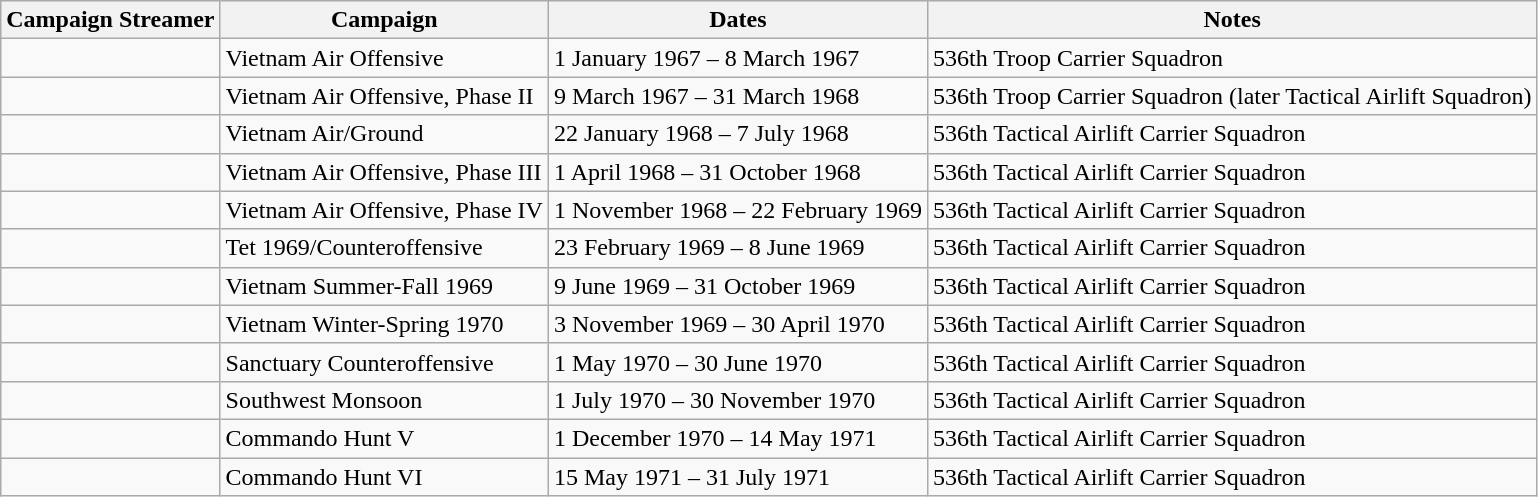<table class="wikitable">
<tr style="background:#efefef;">
<th>Campaign Streamer</th>
<th>Campaign</th>
<th>Dates</th>
<th>Notes</th>
</tr>
<tr>
<td></td>
<td>Vietnam Air Offensive</td>
<td>1 January 1967 – 8 March 1967</td>
<td>536th Troop Carrier Squadron</td>
</tr>
<tr>
<td></td>
<td>Vietnam Air Offensive, Phase II</td>
<td>9 March 1967 – 31 March 1968</td>
<td>536th Troop Carrier Squadron (later Tactical Airlift Squadron)</td>
</tr>
<tr>
<td></td>
<td>Vietnam Air/Ground</td>
<td>22 January 1968 – 7 July 1968</td>
<td>536th Tactical Airlift Carrier Squadron</td>
</tr>
<tr>
<td></td>
<td>Vietnam Air Offensive, Phase III</td>
<td>1 April 1968 – 31 October 1968</td>
<td>536th Tactical Airlift Carrier Squadron</td>
</tr>
<tr>
<td></td>
<td>Vietnam Air Offensive, Phase IV</td>
<td>1 November 1968 – 22 February 1969</td>
<td>536th Tactical Airlift Carrier Squadron</td>
</tr>
<tr>
<td></td>
<td>Tet 1969/Counteroffensive</td>
<td>23 February 1969 – 8 June 1969</td>
<td>536th Tactical Airlift Carrier Squadron</td>
</tr>
<tr>
<td></td>
<td>Vietnam Summer-Fall 1969</td>
<td>9 June 1969 – 31 October 1969</td>
<td>536th Tactical Airlift Carrier Squadron</td>
</tr>
<tr>
<td></td>
<td>Vietnam Winter-Spring 1970</td>
<td>3 November 1969 – 30 April 1970</td>
<td>536th Tactical Airlift Carrier Squadron</td>
</tr>
<tr>
<td></td>
<td>Sanctuary Counteroffensive</td>
<td>1 May 1970 – 30 June 1970</td>
<td>536th Tactical Airlift Carrier Squadron</td>
</tr>
<tr>
<td></td>
<td>Southwest Monsoon</td>
<td>1 July 1970 – 30 November 1970</td>
<td>536th Tactical Airlift Carrier Squadron</td>
</tr>
<tr>
<td></td>
<td>Commando Hunt V</td>
<td>1 December 1970 – 14 May 1971</td>
<td>536th Tactical Airlift Carrier Squadron</td>
</tr>
<tr>
<td></td>
<td>Commando Hunt VI</td>
<td>15 May 1971 – 31 July 1971</td>
<td>536th Tactical Airlift Carrier Squadron</td>
</tr>
</table>
